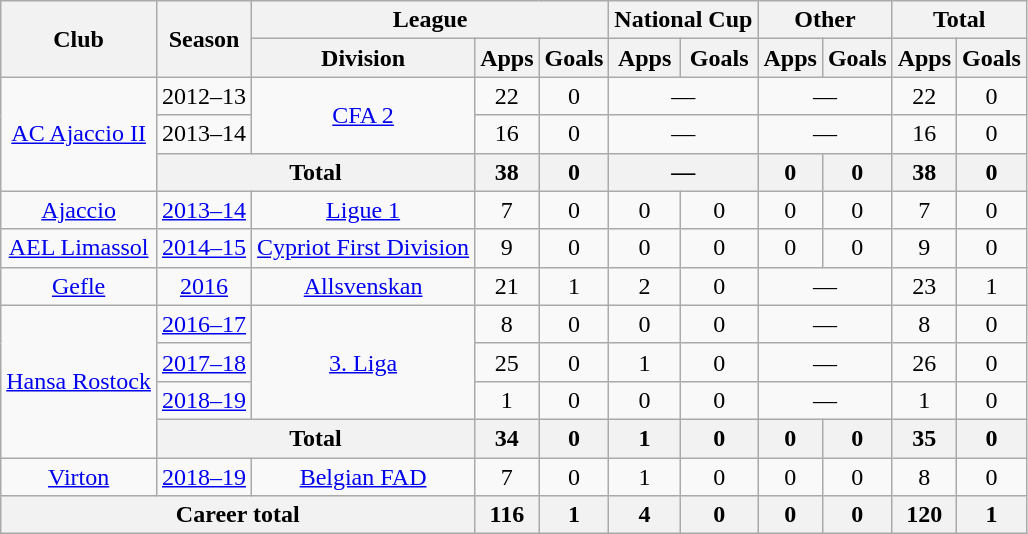<table class="wikitable" style="text-align:center">
<tr>
<th rowspan="2">Club</th>
<th rowspan="2">Season</th>
<th colspan="3">League</th>
<th colspan="2">National Cup</th>
<th colspan="2">Other</th>
<th colspan="2">Total</th>
</tr>
<tr>
<th>Division</th>
<th>Apps</th>
<th>Goals</th>
<th>Apps</th>
<th>Goals</th>
<th>Apps</th>
<th>Goals</th>
<th>Apps</th>
<th>Goals</th>
</tr>
<tr>
<td rowspan="3"><a href='#'>AC Ajaccio II</a></td>
<td>2012–13</td>
<td rowspan="2"><a href='#'>CFA 2</a></td>
<td>22</td>
<td>0</td>
<td colspan="2">—</td>
<td colspan="2">—</td>
<td>22</td>
<td>0</td>
</tr>
<tr>
<td>2013–14</td>
<td>16</td>
<td>0</td>
<td colspan="2">—</td>
<td colspan="2">—</td>
<td>16</td>
<td>0</td>
</tr>
<tr>
<th colspan="2">Total</th>
<th>38</th>
<th>0</th>
<th colspan="2">—</th>
<th>0</th>
<th>0</th>
<th>38</th>
<th>0</th>
</tr>
<tr>
<td><a href='#'>Ajaccio</a></td>
<td><a href='#'>2013–14</a></td>
<td><a href='#'>Ligue 1</a></td>
<td>7</td>
<td>0</td>
<td>0</td>
<td>0</td>
<td>0</td>
<td>0</td>
<td>7</td>
<td>0</td>
</tr>
<tr>
<td><a href='#'>AEL Limassol</a></td>
<td><a href='#'>2014–15</a></td>
<td><a href='#'>Cypriot First Division</a></td>
<td>9</td>
<td>0</td>
<td>0</td>
<td>0</td>
<td>0</td>
<td>0</td>
<td>9</td>
<td>0</td>
</tr>
<tr>
<td><a href='#'>Gefle</a></td>
<td><a href='#'>2016</a></td>
<td><a href='#'>Allsvenskan</a></td>
<td>21</td>
<td>1</td>
<td>2</td>
<td>0</td>
<td colspan="2">—</td>
<td>23</td>
<td>1</td>
</tr>
<tr>
<td rowspan="4"><a href='#'>Hansa Rostock</a></td>
<td><a href='#'>2016–17</a></td>
<td rowspan="3"><a href='#'>3. Liga</a></td>
<td>8</td>
<td>0</td>
<td>0</td>
<td>0</td>
<td colspan="2">—</td>
<td>8</td>
<td>0</td>
</tr>
<tr>
<td><a href='#'>2017–18</a></td>
<td>25</td>
<td>0</td>
<td>1</td>
<td>0</td>
<td colspan="2">—</td>
<td>26</td>
<td>0</td>
</tr>
<tr>
<td><a href='#'>2018–19</a></td>
<td>1</td>
<td>0</td>
<td>0</td>
<td>0</td>
<td colspan="2">—</td>
<td>1</td>
<td>0</td>
</tr>
<tr>
<th colspan="2">Total</th>
<th>34</th>
<th>0</th>
<th>1</th>
<th>0</th>
<th>0</th>
<th>0</th>
<th>35</th>
<th>0</th>
</tr>
<tr>
<td><a href='#'>Virton</a></td>
<td><a href='#'>2018–19</a></td>
<td><a href='#'>Belgian FAD</a></td>
<td>7</td>
<td>0</td>
<td>1</td>
<td>0</td>
<td>0</td>
<td>0</td>
<td>8</td>
<td>0</td>
</tr>
<tr>
<th colspan="3">Career total</th>
<th>116</th>
<th>1</th>
<th>4</th>
<th>0</th>
<th>0</th>
<th>0</th>
<th>120</th>
<th>1</th>
</tr>
</table>
